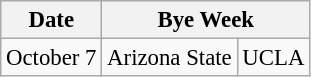<table class="wikitable" style="font-size:95%;">
<tr>
<th>Date</th>
<th colspan="2">Bye Week</th>
</tr>
<tr>
<td>October 7</td>
<td>Arizona State</td>
<td>UCLA</td>
</tr>
</table>
